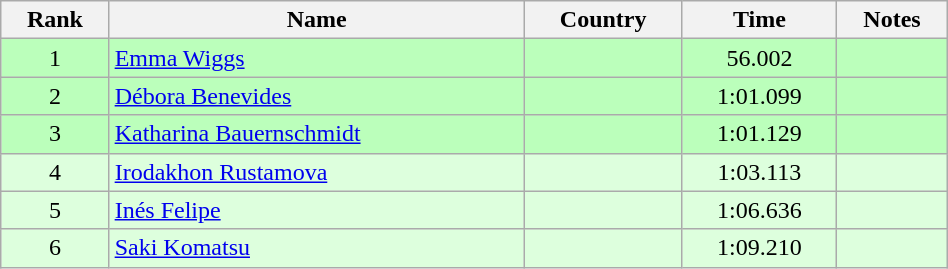<table class="wikitable" style="text-align:center;width: 50%">
<tr>
<th>Rank</th>
<th>Name</th>
<th>Country</th>
<th>Time</th>
<th>Notes</th>
</tr>
<tr bgcolor=bbffbb>
<td>1</td>
<td align="left"><a href='#'>Emma Wiggs</a></td>
<td align="left"></td>
<td>56.002</td>
<td></td>
</tr>
<tr bgcolor=bbffbb>
<td>2</td>
<td align="left"><a href='#'>Débora Benevides</a></td>
<td align="left"></td>
<td>1:01.099</td>
<td></td>
</tr>
<tr bgcolor=bbffbb>
<td>3</td>
<td align="left"><a href='#'>Katharina Bauernschmidt</a></td>
<td align="left"></td>
<td>1:01.129</td>
<td></td>
</tr>
<tr bgcolor=ddffdd>
<td>4</td>
<td align="left"><a href='#'>Irodakhon Rustamova</a></td>
<td align="left"></td>
<td>1:03.113</td>
<td></td>
</tr>
<tr bgcolor=ddffdd>
<td>5</td>
<td align="left"><a href='#'>Inés Felipe</a></td>
<td align="left"></td>
<td>1:06.636</td>
<td></td>
</tr>
<tr bgcolor=ddffdd>
<td>6</td>
<td align="left"><a href='#'>Saki Komatsu</a></td>
<td align="left"></td>
<td>1:09.210</td>
<td></td>
</tr>
</table>
